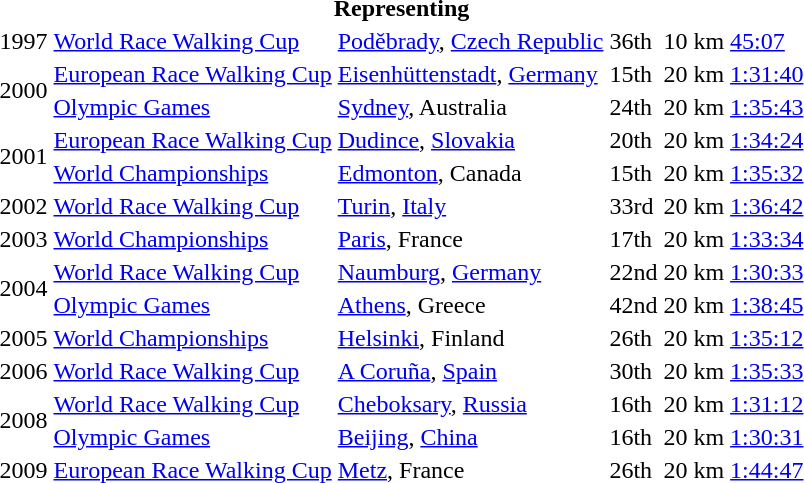<table>
<tr>
<th colspan="6">Representing </th>
</tr>
<tr>
<td>1997</td>
<td><a href='#'>World Race Walking Cup</a></td>
<td><a href='#'>Poděbrady</a>, <a href='#'>Czech Republic</a></td>
<td>36th</td>
<td>10 km</td>
<td><a href='#'>45:07</a></td>
</tr>
<tr>
<td rowspan=2>2000</td>
<td><a href='#'>European Race Walking Cup</a></td>
<td><a href='#'>Eisenhüttenstadt</a>, <a href='#'>Germany</a></td>
<td>15th</td>
<td>20 km</td>
<td><a href='#'>1:31:40</a></td>
</tr>
<tr>
<td><a href='#'>Olympic Games</a></td>
<td><a href='#'>Sydney</a>, Australia</td>
<td>24th</td>
<td>20 km</td>
<td><a href='#'>1:35:43</a></td>
</tr>
<tr>
<td rowspan=2>2001</td>
<td><a href='#'>European Race Walking Cup</a></td>
<td><a href='#'>Dudince</a>, <a href='#'>Slovakia</a></td>
<td>20th</td>
<td>20 km</td>
<td><a href='#'>1:34:24</a></td>
</tr>
<tr>
<td><a href='#'>World Championships</a></td>
<td><a href='#'>Edmonton</a>, Canada</td>
<td>15th</td>
<td>20 km</td>
<td><a href='#'>1:35:32</a></td>
</tr>
<tr>
<td>2002</td>
<td><a href='#'>World Race Walking Cup</a></td>
<td><a href='#'>Turin</a>, <a href='#'>Italy</a></td>
<td>33rd</td>
<td>20 km</td>
<td><a href='#'>1:36:42</a></td>
</tr>
<tr>
<td>2003</td>
<td><a href='#'>World Championships</a></td>
<td><a href='#'>Paris</a>, France</td>
<td>17th</td>
<td>20 km</td>
<td><a href='#'>1:33:34</a></td>
</tr>
<tr>
<td rowspan=2>2004</td>
<td><a href='#'>World Race Walking Cup</a></td>
<td><a href='#'>Naumburg</a>, <a href='#'>Germany</a></td>
<td>22nd</td>
<td>20 km</td>
<td><a href='#'>1:30:33</a></td>
</tr>
<tr>
<td><a href='#'>Olympic Games</a></td>
<td><a href='#'>Athens</a>, Greece</td>
<td>42nd</td>
<td>20 km</td>
<td><a href='#'>1:38:45</a></td>
</tr>
<tr>
<td>2005</td>
<td><a href='#'>World Championships</a></td>
<td><a href='#'>Helsinki</a>, Finland</td>
<td>26th</td>
<td>20 km</td>
<td><a href='#'>1:35:12</a></td>
</tr>
<tr>
<td>2006</td>
<td><a href='#'>World Race Walking Cup</a></td>
<td><a href='#'>A Coruña</a>, <a href='#'>Spain</a></td>
<td>30th</td>
<td>20 km</td>
<td><a href='#'>1:35:33</a></td>
</tr>
<tr>
<td rowspan=2>2008</td>
<td><a href='#'>World Race Walking Cup</a></td>
<td><a href='#'>Cheboksary</a>, <a href='#'>Russia</a></td>
<td>16th</td>
<td>20 km</td>
<td><a href='#'>1:31:12</a></td>
</tr>
<tr>
<td><a href='#'>Olympic Games</a></td>
<td><a href='#'>Beijing</a>, <a href='#'>China</a></td>
<td>16th</td>
<td>20 km</td>
<td><a href='#'>1:30:31</a></td>
</tr>
<tr>
<td>2009</td>
<td><a href='#'>European Race Walking Cup</a></td>
<td><a href='#'>Metz</a>, France</td>
<td>26th</td>
<td>20 km</td>
<td><a href='#'>1:44:47</a></td>
</tr>
</table>
